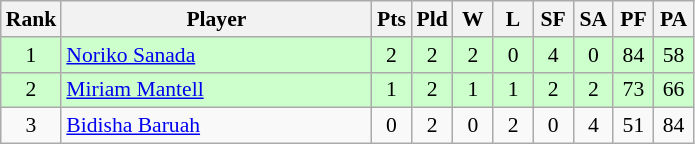<table class=wikitable style="text-align:center; font-size:90%">
<tr>
<th width="20">Rank</th>
<th width="200">Player</th>
<th width="20">Pts</th>
<th width="20">Pld</th>
<th width="20">W</th>
<th width="20">L</th>
<th width="20">SF</th>
<th width="20">SA</th>
<th width="20">PF</th>
<th width="20">PA</th>
</tr>
<tr bgcolor="#ccffcc">
<td>1</td>
<td style="text-align:left"> <a href='#'>Noriko Sanada</a></td>
<td>2</td>
<td>2</td>
<td>2</td>
<td>0</td>
<td>4</td>
<td>0</td>
<td>84</td>
<td>58</td>
</tr>
<tr bgcolor="#ccffcc">
<td>2</td>
<td style="text-align:left"> <a href='#'>Miriam Mantell</a></td>
<td>1</td>
<td>2</td>
<td>1</td>
<td>1</td>
<td>2</td>
<td>2</td>
<td>73</td>
<td>66</td>
</tr>
<tr>
<td>3</td>
<td style="text-align:left"> <a href='#'>Bidisha Baruah</a></td>
<td>0</td>
<td>2</td>
<td>0</td>
<td>2</td>
<td>0</td>
<td>4</td>
<td>51</td>
<td>84</td>
</tr>
</table>
